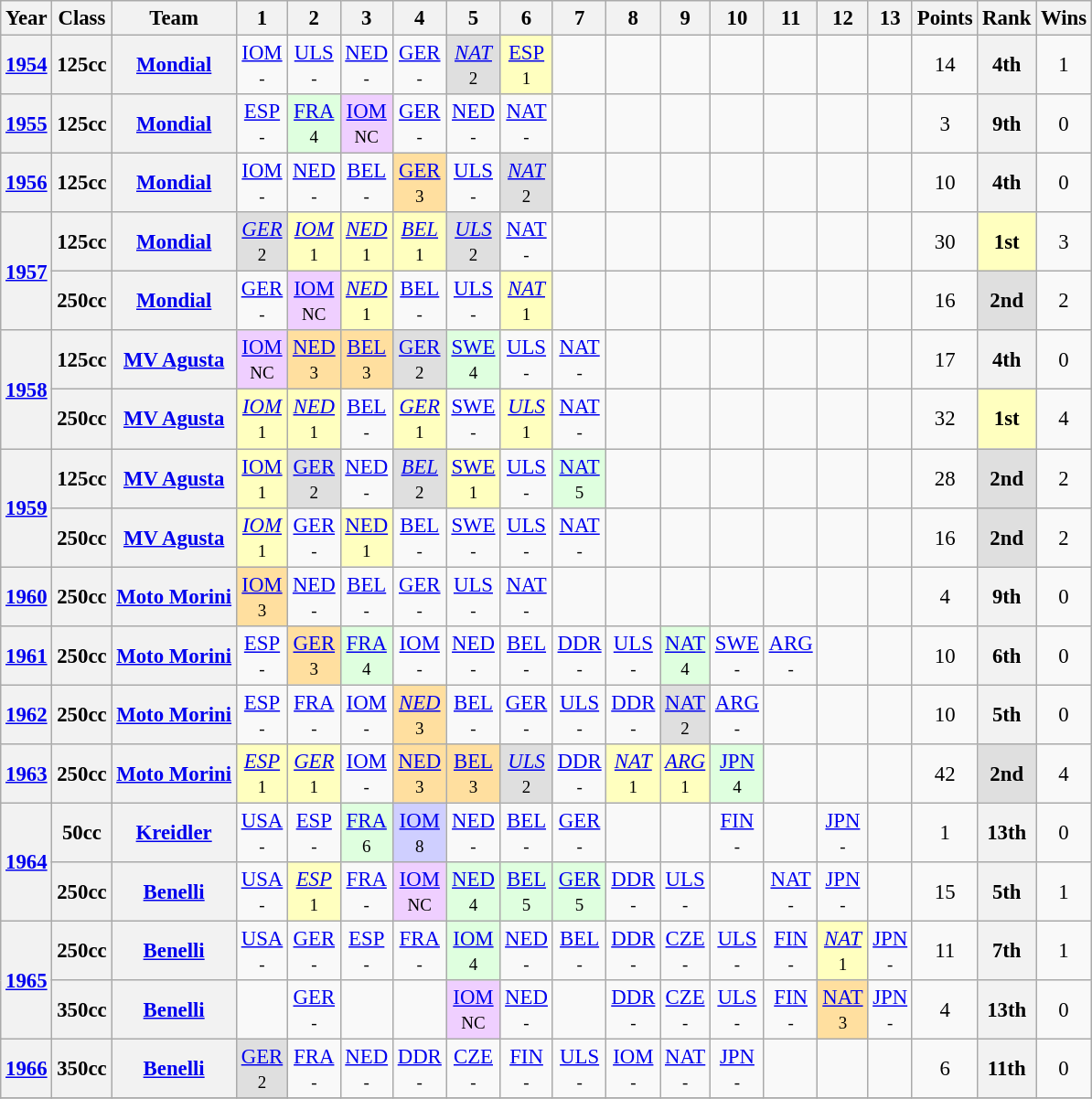<table class="wikitable" style="text-align:center; font-size:95%">
<tr>
<th>Year</th>
<th>Class</th>
<th>Team</th>
<th>1</th>
<th>2</th>
<th>3</th>
<th>4</th>
<th>5</th>
<th>6</th>
<th>7</th>
<th>8</th>
<th>9</th>
<th>10</th>
<th>11</th>
<th>12</th>
<th>13</th>
<th>Points</th>
<th>Rank</th>
<th>Wins</th>
</tr>
<tr>
<th><a href='#'>1954</a></th>
<th>125cc</th>
<th><a href='#'>Mondial</a></th>
<td><a href='#'>IOM</a><br><small>-</small></td>
<td><a href='#'>ULS</a><br><small>-</small></td>
<td><a href='#'>NED</a><br><small>-</small></td>
<td><a href='#'>GER</a><br><small>-</small></td>
<td style="background:#DFDFDF;"><em><a href='#'>NAT</a></em><br><small>2</small></td>
<td style="background:#FFFFBF;"><a href='#'>ESP</a><br><small>1</small></td>
<td></td>
<td></td>
<td></td>
<td></td>
<td></td>
<td></td>
<td></td>
<td>14</td>
<th>4th</th>
<td>1</td>
</tr>
<tr>
<th><a href='#'>1955</a></th>
<th>125cc</th>
<th><a href='#'>Mondial</a></th>
<td><a href='#'>ESP</a><br><small>-</small></td>
<td style="background:#DFFFDF;"><a href='#'>FRA</a><br><small>4</small></td>
<td style="background:#EFCFFF;"><a href='#'>IOM</a><br><small>NC</small></td>
<td><a href='#'>GER</a><br><small>-</small></td>
<td><a href='#'>NED</a><br><small>-</small></td>
<td><a href='#'>NAT</a><br><small>-</small></td>
<td></td>
<td></td>
<td></td>
<td></td>
<td></td>
<td></td>
<td></td>
<td>3</td>
<th>9th</th>
<td>0</td>
</tr>
<tr>
<th><a href='#'>1956</a></th>
<th>125cc</th>
<th><a href='#'>Mondial</a></th>
<td><a href='#'>IOM</a><br><small>-</small></td>
<td><a href='#'>NED</a><br><small>-</small></td>
<td><a href='#'>BEL</a><br><small>-</small></td>
<td style="background:#FFDF9F;"><a href='#'>GER</a><br><small>3</small></td>
<td><a href='#'>ULS</a><br><small>-</small></td>
<td style="background:#DFDFDF;"><em><a href='#'>NAT</a></em><br><small>2</small></td>
<td></td>
<td></td>
<td></td>
<td></td>
<td></td>
<td></td>
<td></td>
<td>10</td>
<th>4th</th>
<td>0</td>
</tr>
<tr>
<th rowspan=2><a href='#'>1957</a></th>
<th>125cc</th>
<th><a href='#'>Mondial</a></th>
<td style="background:#DFDFDF;"><em><a href='#'>GER</a></em><br><small>2</small></td>
<td style="background:#FFFFBF;"><em><a href='#'>IOM</a></em><br><small>1</small></td>
<td style="background:#FFFFBF;"><em><a href='#'>NED</a></em><br><small>1</small></td>
<td style="background:#FFFFBF;"><em><a href='#'>BEL</a></em><br><small>1</small></td>
<td style="background:#DFDFDF;"><em><a href='#'>ULS</a></em><br><small>2</small></td>
<td><a href='#'>NAT</a><br><small>-</small></td>
<td></td>
<td></td>
<td></td>
<td></td>
<td></td>
<td></td>
<td></td>
<td>30</td>
<td style="background:#ffffbf;"><strong>1st</strong></td>
<td>3</td>
</tr>
<tr>
<th>250cc</th>
<th><a href='#'>Mondial</a></th>
<td><a href='#'>GER</a><br><small>-</small></td>
<td style="background:#EFCFFF;"><a href='#'>IOM</a><br><small>NC</small></td>
<td style="background:#FFFFBF;"><em><a href='#'>NED</a></em><br><small>1</small></td>
<td><a href='#'>BEL</a><br><small>-</small></td>
<td><a href='#'>ULS</a><br><small>-</small></td>
<td style="background:#FFFFBF;"><em><a href='#'>NAT</a></em><br><small>1</small></td>
<td></td>
<td></td>
<td></td>
<td></td>
<td></td>
<td></td>
<td></td>
<td>16</td>
<td style="background:#dfdfdf;"><strong>2nd</strong></td>
<td>2</td>
</tr>
<tr>
<th rowspan=2><a href='#'>1958</a></th>
<th>125cc</th>
<th><a href='#'>MV Agusta</a></th>
<td style="background:#EFCFFF;"><a href='#'>IOM</a><br><small>NC</small></td>
<td style="background:#FFDF9F;"><a href='#'>NED</a><br><small>3</small></td>
<td style="background:#FFDF9F;"><a href='#'>BEL</a><br><small>3</small></td>
<td style="background:#DFDFDF;"><a href='#'>GER</a><br><small>2</small></td>
<td style="background:#DFFFDF;"><a href='#'>SWE</a><br><small>4</small></td>
<td><a href='#'>ULS</a><br><small>-</small></td>
<td><a href='#'>NAT</a><br><small>-</small></td>
<td></td>
<td></td>
<td></td>
<td></td>
<td></td>
<td></td>
<td>17</td>
<th>4th</th>
<td>0</td>
</tr>
<tr>
<th>250cc</th>
<th><a href='#'>MV Agusta</a></th>
<td style="background:#FFFFBF;"><em><a href='#'>IOM</a></em><br><small>1</small></td>
<td style="background:#FFFFBF;"><em><a href='#'>NED</a></em><br><small>1</small></td>
<td><a href='#'>BEL</a><br><small>-</small></td>
<td style="background:#FFFFBF;"><em><a href='#'>GER</a></em><br><small>1</small></td>
<td><a href='#'>SWE</a><br><small>-</small></td>
<td style="background:#FFFFBF;"><em><a href='#'>ULS</a></em><br><small>1</small></td>
<td><a href='#'>NAT</a><br><small>-</small></td>
<td></td>
<td></td>
<td></td>
<td></td>
<td></td>
<td></td>
<td>32</td>
<td style="background:#ffffbf;"><strong>1st</strong></td>
<td>4</td>
</tr>
<tr>
<th rowspan=2><a href='#'>1959</a></th>
<th>125cc</th>
<th><a href='#'>MV Agusta</a></th>
<td style="background:#FFFFBF;"><a href='#'>IOM</a><br><small>1</small></td>
<td style="background:#DFDFDF;"><a href='#'>GER</a><br><small>2</small></td>
<td><a href='#'>NED</a><br><small>-</small></td>
<td style="background:#DFDFDF;"><em><a href='#'>BEL</a></em><br><small>2</small></td>
<td style="background:#FFFFBF;"><a href='#'>SWE</a><br><small>1</small></td>
<td><a href='#'>ULS</a><br><small>-</small></td>
<td style="background:#DFFFDF;"><a href='#'>NAT</a><br><small>5</small></td>
<td></td>
<td></td>
<td></td>
<td></td>
<td></td>
<td></td>
<td>28</td>
<td style="background:#dfdfdf;"><strong>2nd</strong></td>
<td>2</td>
</tr>
<tr>
<th>250cc</th>
<th><a href='#'>MV Agusta</a></th>
<td style="background:#FFFFBF;"><em><a href='#'>IOM</a></em><br><small>1</small></td>
<td><a href='#'>GER</a><br><small>-</small></td>
<td style="background:#FFFFBF;"><a href='#'>NED</a><br><small>1</small></td>
<td><a href='#'>BEL</a><br><small>-</small></td>
<td><a href='#'>SWE</a><br><small>-</small></td>
<td><a href='#'>ULS</a><br><small>-</small></td>
<td><a href='#'>NAT</a><br><small>-</small></td>
<td></td>
<td></td>
<td></td>
<td></td>
<td></td>
<td></td>
<td>16</td>
<td style="background:#dfdfdf;"><strong>2nd</strong></td>
<td>2</td>
</tr>
<tr>
<th><a href='#'>1960</a></th>
<th>250cc</th>
<th><a href='#'>Moto Morini</a></th>
<td style="background:#FFDF9F;"><a href='#'>IOM</a><br><small>3</small></td>
<td><a href='#'>NED</a><br><small>-</small></td>
<td><a href='#'>BEL</a><br><small>-</small></td>
<td><a href='#'>GER</a><br><small>-</small></td>
<td><a href='#'>ULS</a><br><small>-</small></td>
<td><a href='#'>NAT</a><br><small>-</small></td>
<td></td>
<td></td>
<td></td>
<td></td>
<td></td>
<td></td>
<td></td>
<td>4</td>
<th>9th</th>
<td>0</td>
</tr>
<tr>
<th><a href='#'>1961</a></th>
<th>250cc</th>
<th><a href='#'>Moto Morini</a></th>
<td><a href='#'>ESP</a><br><small>-</small></td>
<td style="background:#FFDF9F;"><a href='#'>GER</a><br><small>3</small></td>
<td style="background:#DFFFDF;"><a href='#'>FRA</a><br><small>4</small></td>
<td><a href='#'>IOM</a><br><small>-</small></td>
<td><a href='#'>NED</a><br><small>-</small></td>
<td><a href='#'>BEL</a><br><small>-</small></td>
<td><a href='#'>DDR</a><br><small>-</small></td>
<td><a href='#'>ULS</a><br><small>-</small></td>
<td style="background:#DFFFDF;"><a href='#'>NAT</a><br><small>4</small></td>
<td><a href='#'>SWE</a><br><small>-</small></td>
<td><a href='#'>ARG</a><br><small>-</small></td>
<td></td>
<td></td>
<td>10</td>
<th>6th</th>
<td>0</td>
</tr>
<tr>
<th><a href='#'>1962</a></th>
<th>250cc</th>
<th><a href='#'>Moto Morini</a></th>
<td><a href='#'>ESP</a><br><small>-</small></td>
<td><a href='#'>FRA</a><br><small>-</small></td>
<td><a href='#'>IOM</a><br><small>-</small></td>
<td style="background:#FFDF9F;"><em><a href='#'>NED</a></em><br><small>3</small></td>
<td><a href='#'>BEL</a><br><small>-</small></td>
<td><a href='#'>GER</a><br><small>-</small></td>
<td><a href='#'>ULS</a><br><small>-</small></td>
<td><a href='#'>DDR</a><br><small>-</small></td>
<td style="background:#DFDFDF;"><a href='#'>NAT</a><br><small>2</small></td>
<td><a href='#'>ARG</a><br><small>-</small></td>
<td></td>
<td></td>
<td></td>
<td>10</td>
<th>5th</th>
<td>0</td>
</tr>
<tr>
<th><a href='#'>1963</a></th>
<th>250cc</th>
<th><a href='#'>Moto Morini</a></th>
<td style="background:#FFFFBF;"><em><a href='#'>ESP</a></em><br><small>1</small></td>
<td style="background:#FFFFBF;"><em><a href='#'>GER</a></em><br><small>1</small></td>
<td><a href='#'>IOM</a><br><small>-</small></td>
<td style="background:#FFDF9F;"><a href='#'>NED</a><br><small>3</small></td>
<td style="background:#FFDF9F;"><a href='#'>BEL</a><br><small>3</small></td>
<td style="background:#DFDFDF;"><em><a href='#'>ULS</a></em><br><small>2</small></td>
<td><a href='#'>DDR</a><br><small>-</small></td>
<td style="background:#FFFFBF;"><em><a href='#'>NAT</a></em><br><small>1</small></td>
<td style="background:#FFFFBF;"><em><a href='#'>ARG</a></em><br><small>1</small></td>
<td style="background:#DFFFDF;"><a href='#'>JPN</a><br><small>4</small></td>
<td></td>
<td></td>
<td></td>
<td>42</td>
<td style="background:#dfdfdf;"><strong>2nd</strong></td>
<td>4</td>
</tr>
<tr>
<th rowspan=2><a href='#'>1964</a></th>
<th>50cc</th>
<th><a href='#'>Kreidler</a></th>
<td><a href='#'>USA</a><br><small>-</small></td>
<td><a href='#'>ESP</a><br><small>-</small></td>
<td style="background:#DFFFDF;"><a href='#'>FRA</a><br><small>6</small></td>
<td style="background:#CFCFFF;"><a href='#'>IOM</a><br><small>8</small></td>
<td><a href='#'>NED</a><br><small>-</small></td>
<td><a href='#'>BEL</a><br><small>-</small></td>
<td><a href='#'>GER</a><br><small>-</small></td>
<td></td>
<td></td>
<td><a href='#'>FIN</a><br><small>-</small></td>
<td></td>
<td><a href='#'>JPN</a><br><small>-</small></td>
<td></td>
<td>1</td>
<th>13th</th>
<td>0</td>
</tr>
<tr>
<th>250cc</th>
<th><a href='#'>Benelli</a></th>
<td><a href='#'>USA</a><br><small>-</small></td>
<td style="background:#FFFFBF;"><em><a href='#'>ESP</a></em><br><small>1</small></td>
<td><a href='#'>FRA</a><br><small>-</small></td>
<td style="background:#EFCFFF;"><a href='#'>IOM</a><br><small>NC</small></td>
<td style="background:#DFFFDF;"><a href='#'>NED</a><br><small>4</small></td>
<td style="background:#DFFFDF;"><a href='#'>BEL</a><br><small>5</small></td>
<td style="background:#DFFFDF;"><a href='#'>GER</a><br><small>5</small></td>
<td><a href='#'>DDR</a><br><small>-</small></td>
<td><a href='#'>ULS</a><br><small>-</small></td>
<td></td>
<td><a href='#'>NAT</a><br><small>-</small></td>
<td><a href='#'>JPN</a><br><small>-</small></td>
<td></td>
<td>15</td>
<th>5th</th>
<td>1</td>
</tr>
<tr>
<th rowspan=2><a href='#'>1965</a></th>
<th>250cc</th>
<th><a href='#'>Benelli</a></th>
<td><a href='#'>USA</a><br><small>-</small></td>
<td><a href='#'>GER</a><br><small>-</small></td>
<td><a href='#'>ESP</a><br><small>-</small></td>
<td><a href='#'>FRA</a><br><small>-</small></td>
<td style="background:#DFFFDF;"><a href='#'>IOM</a><br><small>4</small></td>
<td><a href='#'>NED</a><br><small>-</small></td>
<td><a href='#'>BEL</a><br><small>-</small></td>
<td><a href='#'>DDR</a><br><small>-</small></td>
<td><a href='#'>CZE</a><br><small>-</small></td>
<td><a href='#'>ULS</a><br><small>-</small></td>
<td><a href='#'>FIN</a><br><small>-</small></td>
<td style="background:#FFFFBF;"><em><a href='#'>NAT</a></em><br><small>1</small></td>
<td><a href='#'>JPN</a><br><small>-</small></td>
<td>11</td>
<th>7th</th>
<td>1</td>
</tr>
<tr>
<th>350cc</th>
<th><a href='#'>Benelli</a></th>
<td></td>
<td><a href='#'>GER</a><br><small>-</small></td>
<td></td>
<td></td>
<td style="background:#EFCFFF;"><a href='#'>IOM</a><br><small>NC</small></td>
<td><a href='#'>NED</a><br><small>-</small></td>
<td></td>
<td><a href='#'>DDR</a><br><small>-</small></td>
<td><a href='#'>CZE</a><br><small>-</small></td>
<td><a href='#'>ULS</a><br><small>-</small></td>
<td><a href='#'>FIN</a><br><small>-</small></td>
<td style="background:#FFDF9F;"><a href='#'>NAT</a><br><small>3</small></td>
<td><a href='#'>JPN</a><br><small>-</small></td>
<td>4</td>
<th>13th</th>
<td>0</td>
</tr>
<tr>
<th><a href='#'>1966</a></th>
<th>350cc</th>
<th><a href='#'>Benelli</a></th>
<td style="background:#DFDFDF;"><a href='#'>GER</a><br><small>2</small></td>
<td><a href='#'>FRA</a><br><small>-</small></td>
<td><a href='#'>NED</a><br><small>-</small></td>
<td><a href='#'>DDR</a><br><small>-</small></td>
<td><a href='#'>CZE</a><br><small>-</small></td>
<td><a href='#'>FIN</a><br><small>-</small></td>
<td><a href='#'>ULS</a><br><small>-</small></td>
<td><a href='#'>IOM</a><br><small>-</small></td>
<td><a href='#'>NAT</a><br><small>-</small></td>
<td><a href='#'>JPN</a><br><small>-</small></td>
<td></td>
<td></td>
<td></td>
<td>6</td>
<th>11th</th>
<td>0</td>
</tr>
<tr>
</tr>
</table>
